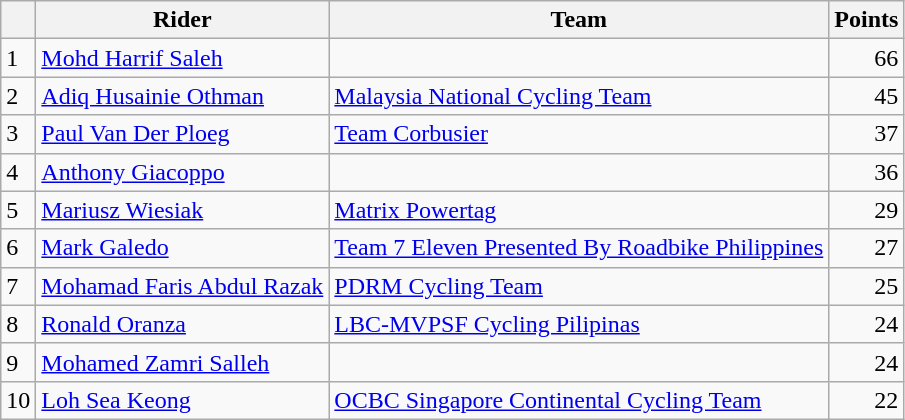<table class=wikitable>
<tr>
<th></th>
<th>Rider</th>
<th>Team</th>
<th>Points</th>
</tr>
<tr>
<td>1</td>
<td> <a href='#'>Mohd Harrif Saleh</a> </td>
<td></td>
<td align=right>66</td>
</tr>
<tr>
<td>2</td>
<td> <a href='#'>Adiq Husainie Othman</a></td>
<td><a href='#'>Malaysia National Cycling Team</a></td>
<td align=right>45</td>
</tr>
<tr>
<td>3</td>
<td> <a href='#'>Paul Van Der Ploeg</a></td>
<td><a href='#'>Team Corbusier</a></td>
<td align=right>37</td>
</tr>
<tr>
<td>4</td>
<td> <a href='#'>Anthony Giacoppo</a></td>
<td></td>
<td align=right>36</td>
</tr>
<tr>
<td>5</td>
<td> <a href='#'>Mariusz Wiesiak</a></td>
<td><a href='#'>Matrix Powertag</a></td>
<td align=right>29</td>
</tr>
<tr>
<td>6</td>
<td> <a href='#'>Mark Galedo</a></td>
<td><a href='#'>Team 7 Eleven Presented By Roadbike Philippines</a></td>
<td align=right>27</td>
</tr>
<tr>
<td>7</td>
<td> <a href='#'>Mohamad Faris Abdul Razak</a></td>
<td><a href='#'>PDRM Cycling Team</a></td>
<td align=right>25</td>
</tr>
<tr>
<td>8</td>
<td> <a href='#'>Ronald Oranza</a></td>
<td><a href='#'>LBC-MVPSF Cycling Pilipinas</a></td>
<td align=right>24</td>
</tr>
<tr>
<td>9</td>
<td> <a href='#'>Mohamed Zamri Salleh</a></td>
<td></td>
<td align=right>24</td>
</tr>
<tr>
<td>10</td>
<td> <a href='#'>Loh Sea Keong</a></td>
<td><a href='#'>OCBC Singapore Continental Cycling Team</a></td>
<td align=right>22</td>
</tr>
</table>
